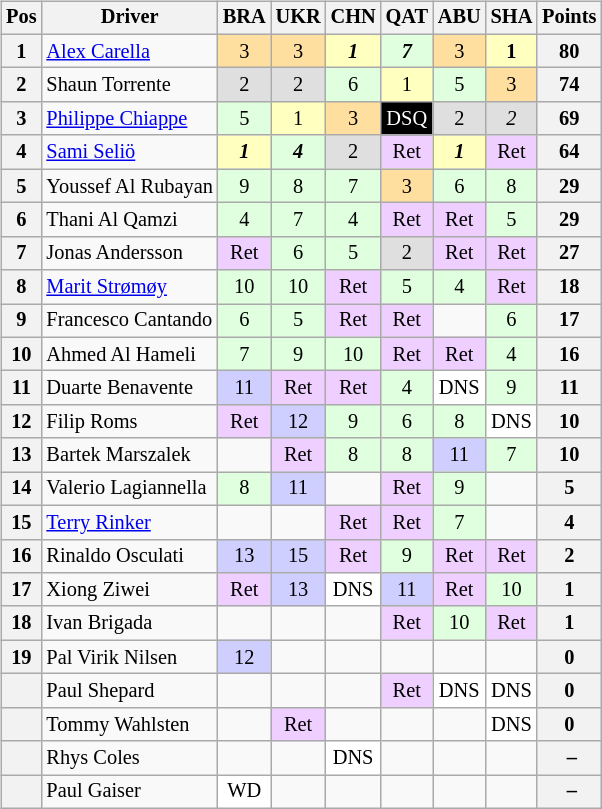<table>
<tr valign="top">
<td><br><table class="wikitable" style="font-size:85%; text-align:center;">
<tr>
<th valign="middle">Pos</th>
<th valign="middle">Driver</th>
<th>BRA<br></th>
<th>UKR<br></th>
<th>CHN<br></th>
<th>QAT<br></th>
<th>ABU<br></th>
<th>SHA<br></th>
<th valign="middle">Points</th>
</tr>
<tr>
<th>1</th>
<td align=left> <a href='#'>Alex Carella</a></td>
<td style="background:#ffdf9f;">3</td>
<td style="background:#ffdf9f;">3</td>
<td style="background:#ffffbf;"><strong><em>1</em></strong></td>
<td style="background:#dfffdf;"><strong><em>7</em></strong></td>
<td style="background:#ffdf9f;">3</td>
<td style="background:#ffffbf;"><strong>1</strong></td>
<th>80</th>
</tr>
<tr>
<th>2</th>
<td align=left> Shaun Torrente</td>
<td style="background:#dfdfdf;">2</td>
<td style="background:#dfdfdf;">2</td>
<td style="background:#dfffdf;">6</td>
<td style="background:#ffffbf;">1</td>
<td style="background:#dfffdf;">5</td>
<td style="background:#ffdf9f;">3</td>
<th>74</th>
</tr>
<tr>
<th>3</th>
<td align=left> <a href='#'>Philippe Chiappe</a></td>
<td style="background:#dfffdf;">5</td>
<td style="background:#ffffbf;">1</td>
<td style="background:#ffdf9f;">3</td>
<td style="background:#000000; color:white;">DSQ</td>
<td style="background:#dfdfdf;">2</td>
<td style="background:#dfdfdf;"><em>2</em></td>
<th>69</th>
</tr>
<tr>
<th>4</th>
<td align=left> <a href='#'>Sami Seliö</a></td>
<td style="background:#ffffbf;"><strong><em>1</em></strong></td>
<td style="background:#dfffdf;"><strong><em>4</em></strong></td>
<td style="background:#dfdfdf;">2</td>
<td style="background:#efcfff;">Ret</td>
<td style="background:#ffffbf;"><strong><em>1</em></strong></td>
<td style="background:#efcfff;">Ret</td>
<th>64</th>
</tr>
<tr>
<th>5</th>
<td align=left> Youssef Al Rubayan</td>
<td style="background:#dfffdf;">9</td>
<td style="background:#dfffdf;">8</td>
<td style="background:#dfffdf;">7</td>
<td style="background:#ffdf9f;">3</td>
<td style="background:#dfffdf;">6</td>
<td style="background:#dfffdf;">8</td>
<th>29</th>
</tr>
<tr>
<th>6</th>
<td align=left> Thani Al Qamzi</td>
<td style="background:#dfffdf;">4</td>
<td style="background:#dfffdf;">7</td>
<td style="background:#dfffdf;">4</td>
<td style="background:#efcfff;">Ret</td>
<td style="background:#efcfff;">Ret</td>
<td style="background:#dfffdf;">5</td>
<th>29</th>
</tr>
<tr>
<th>7</th>
<td align=left> Jonas Andersson</td>
<td style="background:#efcfff;">Ret</td>
<td style="background:#dfffdf;">6</td>
<td style="background:#dfffdf;">5</td>
<td style="background:#dfdfdf;">2</td>
<td style="background:#efcfff;">Ret</td>
<td style="background:#efcfff;">Ret</td>
<th>27</th>
</tr>
<tr>
<th>8</th>
<td align=left> <a href='#'>Marit Strømøy</a></td>
<td style="background:#dfffdf;">10</td>
<td style="background:#dfffdf;">10</td>
<td style="background:#efcfff;">Ret</td>
<td style="background:#dfffdf;">5</td>
<td style="background:#dfffdf;">4</td>
<td style="background:#efcfff;">Ret</td>
<th>18</th>
</tr>
<tr>
<th>9</th>
<td align=left> Francesco Cantando</td>
<td style="background:#dfffdf;">6</td>
<td style="background:#dfffdf;">5</td>
<td style="background:#efcfff;">Ret</td>
<td style="background:#efcfff;">Ret</td>
<td></td>
<td style="background:#dfffdf;">6</td>
<th>17</th>
</tr>
<tr>
<th>10</th>
<td align=left> Ahmed Al Hameli</td>
<td style="background:#dfffdf;">7</td>
<td style="background:#dfffdf;">9</td>
<td style="background:#dfffdf;">10</td>
<td style="background:#efcfff;">Ret</td>
<td style="background:#efcfff;">Ret</td>
<td style="background:#dfffdf;">4</td>
<th>16</th>
</tr>
<tr>
<th>11</th>
<td align=left> Duarte Benavente</td>
<td style="background:#cfcfff;">11</td>
<td style="background:#efcfff;">Ret</td>
<td style="background:#efcfff;">Ret</td>
<td style="background:#dfffdf;">4</td>
<td style="background:#ffffff;">DNS</td>
<td style="background:#dfffdf;">9</td>
<th>11</th>
</tr>
<tr>
<th>12</th>
<td align=left> Filip Roms</td>
<td style="background:#efcfff;">Ret</td>
<td style="background:#cfcfff;">12</td>
<td style="background:#dfffdf;">9</td>
<td style="background:#dfffdf;">6</td>
<td style="background:#dfffdf;">8</td>
<td style="background:#ffffff;">DNS</td>
<th>10</th>
</tr>
<tr>
<th>13</th>
<td align=left> Bartek Marszalek</td>
<td></td>
<td style="background:#efcfff;">Ret</td>
<td style="background:#dfffdf;">8</td>
<td style="background:#dfffdf;">8</td>
<td style="background:#cfcfff;">11</td>
<td style="background:#dfffdf;">7</td>
<th>10</th>
</tr>
<tr>
<th>14</th>
<td align=left> Valerio Lagiannella</td>
<td style="background:#dfffdf;">8</td>
<td style="background:#cfcfff;">11</td>
<td></td>
<td style="background:#efcfff;">Ret</td>
<td style="background:#dfffdf;">9</td>
<td></td>
<th>5</th>
</tr>
<tr>
<th>15</th>
<td align=left> <a href='#'>Terry Rinker</a></td>
<td></td>
<td></td>
<td style="background:#efcfff;">Ret</td>
<td style="background:#efcfff;">Ret</td>
<td style="background:#dfffdf;">7</td>
<td></td>
<th>4</th>
</tr>
<tr>
<th>16</th>
<td align=left> Rinaldo Osculati</td>
<td style="background:#cfcfff;">13</td>
<td style="background:#cfcfff;">15</td>
<td style="background:#efcfff;">Ret</td>
<td style="background:#dfffdf;">9</td>
<td style="background:#efcfff;">Ret</td>
<td style="background:#efcfff;">Ret</td>
<th>2</th>
</tr>
<tr>
<th>17</th>
<td align=left> Xiong Ziwei</td>
<td style="background:#efcfff;">Ret</td>
<td style="background:#cfcfff;">13</td>
<td style="background:#ffffff;">DNS</td>
<td style="background:#cfcfff;">11</td>
<td style="background:#efcfff;">Ret</td>
<td style="background:#dfffdf;">10</td>
<th>1</th>
</tr>
<tr>
<th>18</th>
<td align=left> Ivan Brigada</td>
<td></td>
<td></td>
<td></td>
<td style="background:#efcfff;">Ret</td>
<td style="background:#dfffdf;">10</td>
<td style="background:#efcfff;">Ret</td>
<th>1</th>
</tr>
<tr>
<th>19</th>
<td align=left> Pal Virik Nilsen</td>
<td style="background:#cfcfff;">12</td>
<td></td>
<td></td>
<td></td>
<td></td>
<td></td>
<th>0</th>
</tr>
<tr>
<th></th>
<td align=left> Paul Shepard</td>
<td></td>
<td></td>
<td></td>
<td style="background:#efcfff;">Ret</td>
<td style="background:#ffffff;">DNS</td>
<td style="background:#ffffff;">DNS</td>
<th>0</th>
</tr>
<tr>
<th></th>
<td align=left> Tommy Wahlsten</td>
<td></td>
<td style="background:#efcfff;">Ret</td>
<td></td>
<td></td>
<td></td>
<td style="background:#ffffff;">DNS</td>
<th>0</th>
</tr>
<tr>
<th></th>
<td align=left> Rhys Coles</td>
<td></td>
<td></td>
<td style="background:#ffffff;">DNS</td>
<td></td>
<td></td>
<td></td>
<th> –</th>
</tr>
<tr>
<th></th>
<td align=left> Paul Gaiser</td>
<td style="background:#ffffff;">WD</td>
<td></td>
<td></td>
<td></td>
<td></td>
<td></td>
<th> –</th>
</tr>
</table>
</td>
<td><br>
<br></td>
</tr>
</table>
